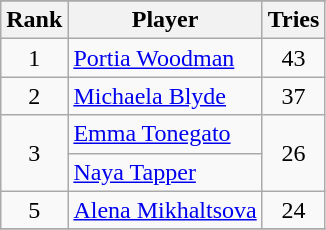<table class="wikitable sortable">
<tr>
</tr>
<tr>
<th>Rank</th>
<th>Player</th>
<th>Tries</th>
</tr>
<tr>
<td align=center>1</td>
<td> <a href='#'>Portia Woodman</a></td>
<td align=center>43</td>
</tr>
<tr>
<td align=center>2</td>
<td> <a href='#'>Michaela Blyde</a></td>
<td align=center>37</td>
</tr>
<tr>
<td align=center rowspan=2>3</td>
<td> <a href='#'>Emma Tonegato</a></td>
<td align=center rowspan=2>26</td>
</tr>
<tr>
<td> <a href='#'>Naya Tapper</a></td>
</tr>
<tr>
<td align=center>5</td>
<td> <a href='#'>Alena Mikhaltsova</a></td>
<td align=center>24</td>
</tr>
<tr>
</tr>
</table>
